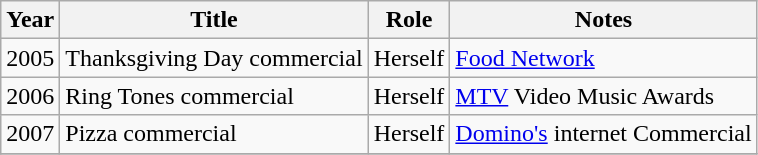<table class="wikitable sortable">
<tr>
<th>Year</th>
<th>Title</th>
<th>Role</th>
<th>Notes</th>
</tr>
<tr>
<td>2005</td>
<td>Thanksgiving Day commercial</td>
<td>Herself</td>
<td><a href='#'>Food Network</a></td>
</tr>
<tr>
<td>2006</td>
<td>Ring Tones commercial</td>
<td>Herself</td>
<td><a href='#'>MTV</a> Video Music Awards</td>
</tr>
<tr>
<td>2007</td>
<td>Pizza commercial</td>
<td>Herself</td>
<td><a href='#'>Domino's</a> internet Commercial</td>
</tr>
<tr>
</tr>
</table>
